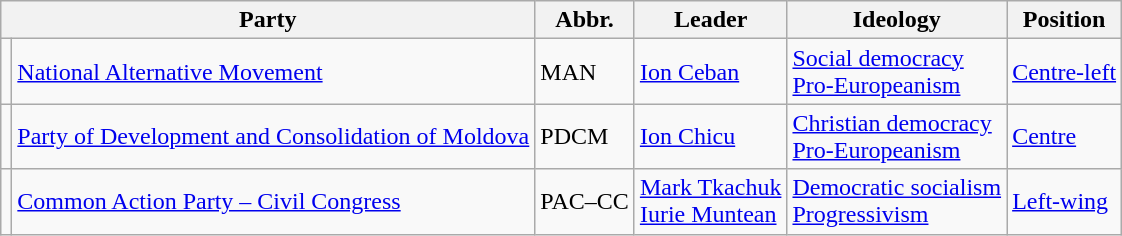<table class="wikitable sortable">
<tr>
<th colspan="2">Party</th>
<th>Abbr.</th>
<th>Leader</th>
<th>Ideology</th>
<th>Position</th>
</tr>
<tr>
<td bgcolor=></td>
<td><a href='#'>National Alternative Movement</a></td>
<td>MAN</td>
<td><a href='#'>Ion Ceban</a></td>
<td><a href='#'>Social democracy</a><br><a href='#'>Pro-Europeanism</a></td>
<td><a href='#'>Centre-left</a></td>
</tr>
<tr>
<td bgcolor=></td>
<td><a href='#'>Party of Development and Consolidation of Moldova</a></td>
<td>PDCM</td>
<td><a href='#'>Ion Chicu</a></td>
<td><a href='#'>Christian democracy</a><br><a href='#'>Pro-Europeanism</a></td>
<td><a href='#'>Centre</a></td>
</tr>
<tr>
<td bgcolor=></td>
<td><a href='#'>Common Action Party – Civil Congress</a></td>
<td>PAC–CC</td>
<td><a href='#'>Mark Tkachuk</a><br><a href='#'>Iurie Muntean</a></td>
<td><a href='#'>Democratic socialism</a><br><a href='#'>Progressivism</a></td>
<td><a href='#'>Left-wing</a></td>
</tr>
</table>
